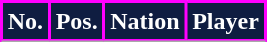<table class="wikitable sortable">
<tr>
<th style="background:#0F1D41; color:white; border:2px solid #FF00FF;;" scope="col">No.</th>
<th style="background:#0F1D41; color:white; border:2px solid #FF00FF;;" scope="col">Pos.</th>
<th style="background:#0F1D41; color:white; border:2px solid #FF00FF;;" scope="col">Nation</th>
<th style="background:#0F1D41; color:white; border:2px solid #FF00FF;;" scope="col">Player</th>
</tr>
<tr>
</tr>
</table>
